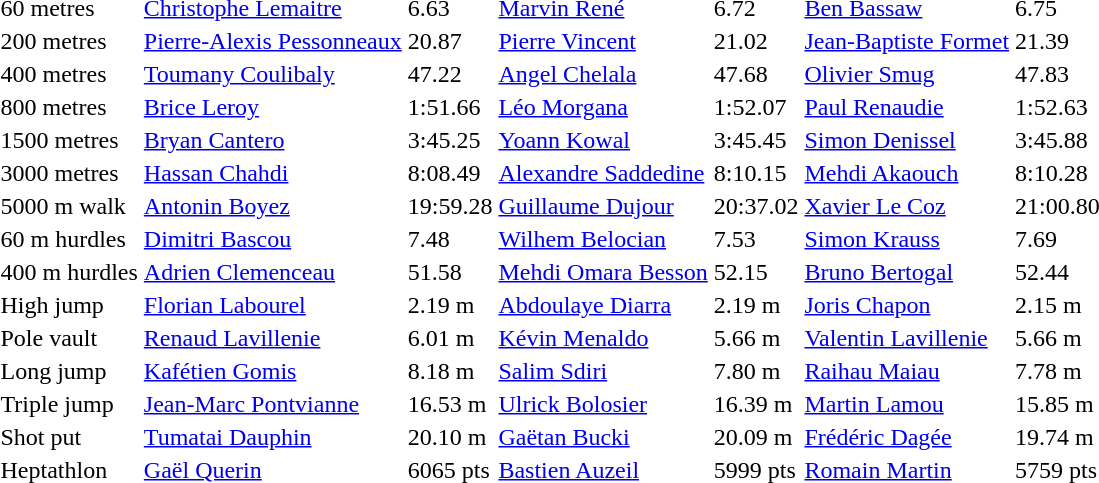<table>
<tr>
<td>60 metres</td>
<td><a href='#'>Christophe Lemaitre</a></td>
<td>6.63</td>
<td><a href='#'>Marvin René</a></td>
<td>6.72</td>
<td><a href='#'>Ben Bassaw</a></td>
<td>6.75</td>
</tr>
<tr>
<td>200 metres</td>
<td><a href='#'>Pierre-Alexis Pessonneaux</a></td>
<td>20.87</td>
<td><a href='#'>Pierre Vincent</a></td>
<td>21.02</td>
<td><a href='#'>Jean-Baptiste Formet</a></td>
<td>21.39</td>
</tr>
<tr>
<td>400 metres</td>
<td><a href='#'>Toumany Coulibaly</a></td>
<td>47.22</td>
<td><a href='#'>Angel Chelala</a></td>
<td>47.68</td>
<td><a href='#'>Olivier Smug</a></td>
<td>47.83</td>
</tr>
<tr>
<td>800 metres</td>
<td><a href='#'>Brice Leroy</a></td>
<td>1:51.66</td>
<td><a href='#'>Léo Morgana</a></td>
<td>1:52.07</td>
<td><a href='#'>Paul Renaudie</a></td>
<td>1:52.63</td>
</tr>
<tr>
<td>1500 metres</td>
<td><a href='#'>Bryan Cantero</a></td>
<td>3:45.25</td>
<td><a href='#'>Yoann Kowal</a></td>
<td>3:45.45</td>
<td><a href='#'>Simon Denissel</a></td>
<td>3:45.88</td>
</tr>
<tr>
<td>3000 metres</td>
<td><a href='#'>Hassan Chahdi</a></td>
<td>8:08.49</td>
<td><a href='#'>Alexandre Saddedine</a></td>
<td>8:10.15</td>
<td><a href='#'>Mehdi Akaouch</a></td>
<td>8:10.28</td>
</tr>
<tr>
<td>5000 m walk</td>
<td><a href='#'>Antonin Boyez</a></td>
<td>19:59.28</td>
<td><a href='#'>Guillaume Dujour</a></td>
<td>20:37.02</td>
<td><a href='#'>Xavier Le Coz</a></td>
<td>21:00.80</td>
</tr>
<tr>
<td>60 m hurdles</td>
<td><a href='#'>Dimitri Bascou</a></td>
<td>7.48</td>
<td><a href='#'>Wilhem Belocian</a></td>
<td>7.53</td>
<td><a href='#'>Simon Krauss</a></td>
<td>7.69</td>
</tr>
<tr>
<td>400 m hurdles</td>
<td><a href='#'>Adrien Clemenceau</a></td>
<td>51.58</td>
<td><a href='#'>Mehdi Omara Besson</a></td>
<td>52.15</td>
<td><a href='#'>Bruno Bertogal</a></td>
<td>52.44</td>
</tr>
<tr>
<td>High jump</td>
<td><a href='#'>Florian Labourel</a></td>
<td>2.19 m</td>
<td><a href='#'>Abdoulaye Diarra</a></td>
<td>2.19 m</td>
<td><a href='#'>Joris Chapon</a></td>
<td>2.15 m</td>
</tr>
<tr>
<td>Pole vault</td>
<td><a href='#'>Renaud Lavillenie</a></td>
<td>6.01 m</td>
<td><a href='#'>Kévin Menaldo</a></td>
<td>5.66 m</td>
<td><a href='#'>Valentin Lavillenie</a></td>
<td>5.66 m</td>
</tr>
<tr>
<td>Long jump</td>
<td><a href='#'>Kafétien Gomis</a></td>
<td>8.18 m</td>
<td><a href='#'>Salim Sdiri</a></td>
<td>7.80 m</td>
<td><a href='#'>Raihau Maiau</a></td>
<td>7.78 m</td>
</tr>
<tr>
<td>Triple jump</td>
<td><a href='#'>Jean-Marc Pontvianne</a></td>
<td>16.53 m</td>
<td><a href='#'>Ulrick Bolosier</a></td>
<td>16.39 m</td>
<td><a href='#'>Martin Lamou</a></td>
<td>15.85 m</td>
</tr>
<tr>
<td>Shot put</td>
<td><a href='#'>Tumatai Dauphin</a></td>
<td>20.10 m</td>
<td><a href='#'>Gaëtan Bucki</a></td>
<td>20.09 m</td>
<td><a href='#'>Frédéric Dagée</a></td>
<td>19.74 m</td>
</tr>
<tr>
<td>Heptathlon</td>
<td><a href='#'>Gaël Querin</a></td>
<td>6065 pts</td>
<td><a href='#'>Bastien Auzeil</a></td>
<td>5999 pts</td>
<td><a href='#'>Romain Martin</a></td>
<td>5759 pts</td>
</tr>
</table>
